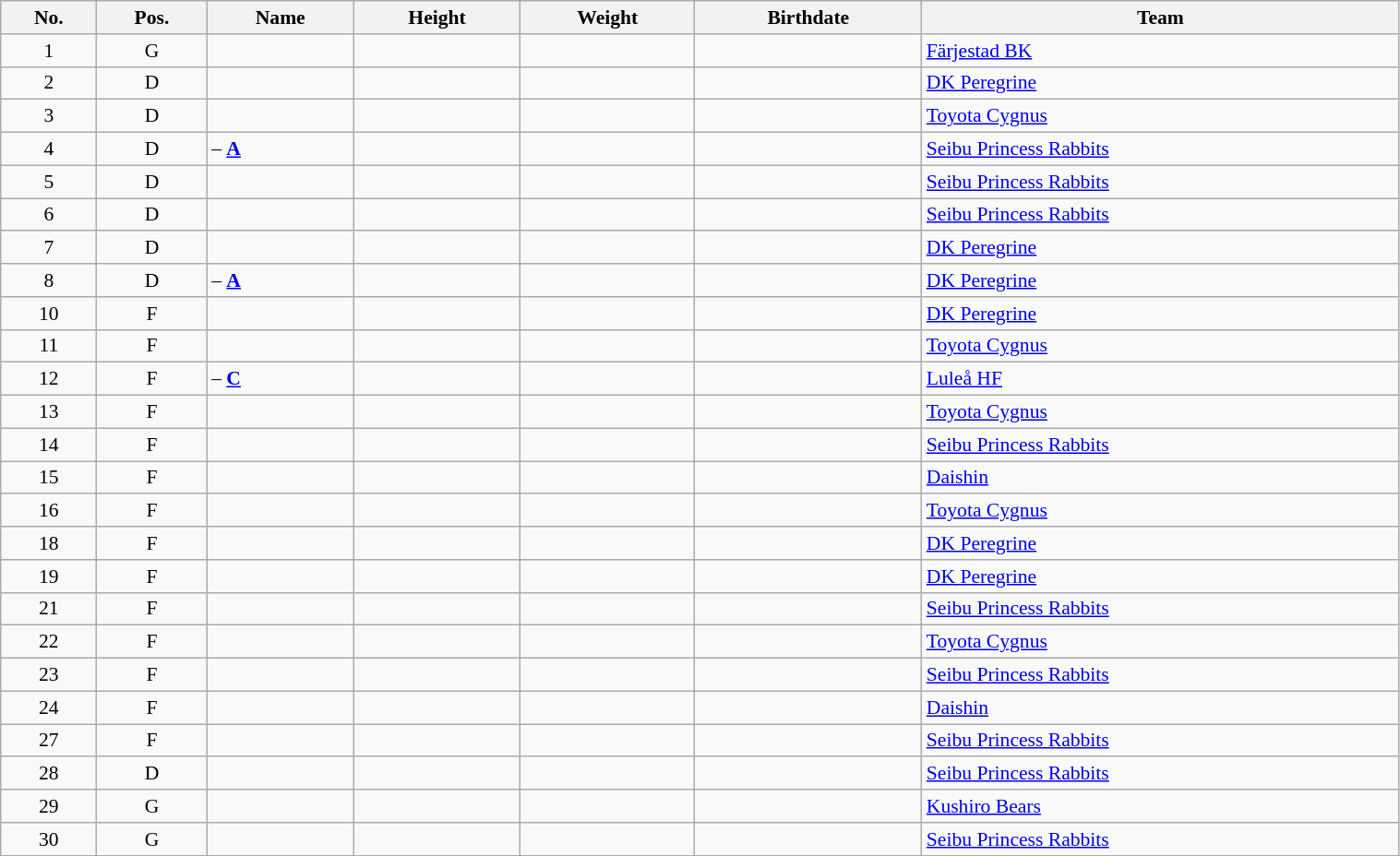<table width="80%" class="wikitable sortable" style="font-size: 90%; text-align: center;">
<tr>
<th>No.</th>
<th>Pos.</th>
<th>Name</th>
<th>Height</th>
<th>Weight</th>
<th>Birthdate</th>
<th>Team</th>
</tr>
<tr>
<td>1</td>
<td>G</td>
<td align=left></td>
<td></td>
<td></td>
<td></td>
<td style="text-align:left;"> <a href='#'>Färjestad BK</a></td>
</tr>
<tr>
<td>2</td>
<td>D</td>
<td align=left></td>
<td></td>
<td></td>
<td></td>
<td style="text-align:left;"> <a href='#'>DK Peregrine</a></td>
</tr>
<tr>
<td>3</td>
<td>D</td>
<td align=left></td>
<td></td>
<td></td>
<td></td>
<td style="text-align:left;"> <a href='#'>Toyota Cygnus</a></td>
</tr>
<tr>
<td>4</td>
<td>D</td>
<td align=left> – <strong><a href='#'>A</a></strong></td>
<td></td>
<td></td>
<td></td>
<td style="text-align:left;"> <a href='#'>Seibu Princess Rabbits</a></td>
</tr>
<tr>
<td>5</td>
<td>D</td>
<td align=left></td>
<td></td>
<td></td>
<td></td>
<td style="text-align:left;"> <a href='#'>Seibu Princess Rabbits</a></td>
</tr>
<tr>
<td>6</td>
<td>D</td>
<td align=left></td>
<td></td>
<td></td>
<td></td>
<td style="text-align:left;"> <a href='#'>Seibu Princess Rabbits</a></td>
</tr>
<tr>
<td>7</td>
<td>D</td>
<td align=left></td>
<td></td>
<td></td>
<td></td>
<td style="text-align:left;"> <a href='#'>DK Peregrine</a></td>
</tr>
<tr>
<td>8</td>
<td>D</td>
<td align=left> – <strong><a href='#'>A</a></strong></td>
<td></td>
<td></td>
<td></td>
<td style="text-align:left;"> <a href='#'>DK Peregrine</a></td>
</tr>
<tr>
<td>10</td>
<td>F</td>
<td align=left></td>
<td></td>
<td></td>
<td></td>
<td style="text-align:left;"> <a href='#'>DK Peregrine</a></td>
</tr>
<tr>
<td>11</td>
<td>F</td>
<td align=left></td>
<td></td>
<td></td>
<td></td>
<td style="text-align:left;"> <a href='#'>Toyota Cygnus</a></td>
</tr>
<tr>
<td>12</td>
<td>F</td>
<td align=left> – <strong><a href='#'>C</a></strong></td>
<td></td>
<td></td>
<td></td>
<td style="text-align:left;"> <a href='#'>Luleå HF</a></td>
</tr>
<tr>
<td>13</td>
<td>F</td>
<td align=left></td>
<td></td>
<td></td>
<td></td>
<td style="text-align:left;"> <a href='#'>Toyota Cygnus</a></td>
</tr>
<tr>
<td>14</td>
<td>F</td>
<td align=left></td>
<td></td>
<td></td>
<td></td>
<td style="text-align:left;"> <a href='#'>Seibu Princess Rabbits</a></td>
</tr>
<tr>
<td>15</td>
<td>F</td>
<td align=left></td>
<td></td>
<td></td>
<td></td>
<td style="text-align:left;"> <a href='#'>Daishin</a></td>
</tr>
<tr>
<td>16</td>
<td>F</td>
<td align=left></td>
<td></td>
<td></td>
<td></td>
<td style="text-align:left;"> <a href='#'>Toyota Cygnus</a></td>
</tr>
<tr>
<td>18</td>
<td>F</td>
<td align=left></td>
<td></td>
<td></td>
<td></td>
<td style="text-align:left;"> <a href='#'>DK Peregrine</a></td>
</tr>
<tr>
<td>19</td>
<td>F</td>
<td align=left></td>
<td></td>
<td></td>
<td></td>
<td style="text-align:left;"> <a href='#'>DK Peregrine</a></td>
</tr>
<tr>
<td>21</td>
<td>F</td>
<td align=left></td>
<td></td>
<td></td>
<td></td>
<td style="text-align:left;"> <a href='#'>Seibu Princess Rabbits</a></td>
</tr>
<tr>
<td>22</td>
<td>F</td>
<td align=left></td>
<td></td>
<td></td>
<td></td>
<td style="text-align:left;"> <a href='#'>Toyota Cygnus</a></td>
</tr>
<tr>
<td>23</td>
<td>F</td>
<td align=left></td>
<td></td>
<td></td>
<td></td>
<td style="text-align:left;"> <a href='#'>Seibu Princess Rabbits</a></td>
</tr>
<tr>
<td>24</td>
<td>F</td>
<td align=left></td>
<td></td>
<td></td>
<td></td>
<td style="text-align:left;"> <a href='#'>Daishin</a></td>
</tr>
<tr>
<td>27</td>
<td>F</td>
<td align=left></td>
<td></td>
<td></td>
<td></td>
<td style="text-align:left;"> <a href='#'>Seibu Princess Rabbits</a></td>
</tr>
<tr>
<td>28</td>
<td>D</td>
<td align=left></td>
<td></td>
<td></td>
<td></td>
<td style="text-align:left;"> <a href='#'>Seibu Princess Rabbits</a></td>
</tr>
<tr>
<td>29</td>
<td>G</td>
<td align=left></td>
<td></td>
<td></td>
<td></td>
<td style="text-align:left;"> <a href='#'>Kushiro Bears</a></td>
</tr>
<tr>
<td>30</td>
<td>G</td>
<td align=left></td>
<td></td>
<td></td>
<td></td>
<td style="text-align:left;"> <a href='#'>Seibu Princess Rabbits</a></td>
</tr>
</table>
